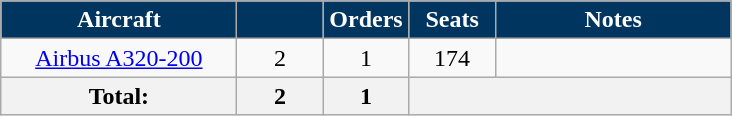<table class="wikitable" style="border-collapse:collapse;text-align:center;  margin: 1em auto;">
<tr>
<th style="background:#003560; color:white; width:150px;">Aircraft</th>
<th style="background:#003560; color:white; width:50px;"></th>
<th style="background:#003560; color:white; width:50px;">Orders</th>
<th style="background:#003560; color:white; width:50px;">Seats</th>
<th class="unsortable" style="background:#003560; color:white; width:150px;">Notes</th>
</tr>
<tr>
<td><a href='#'>Airbus A320-200</a></td>
<td>2</td>
<td>1</td>
<td>174</td>
<td></td>
</tr>
<tr>
<th>Total:</th>
<th>2</th>
<th>1</th>
<th colspan="2"></th>
</tr>
</table>
